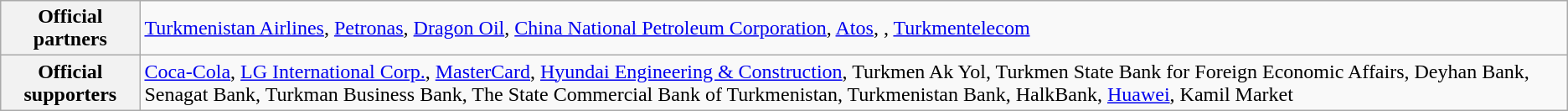<table class="wikitable sortable">
<tr>
<th>Official partners </th>
<td><a href='#'>Turkmenistan Airlines</a>, <a href='#'>Petronas</a>, <a href='#'>Dragon Oil</a>, <a href='#'>China National Petroleum Corporation</a>, <a href='#'>Atos</a>, , <a href='#'>Turkmentelecom</a></td>
</tr>
<tr>
<th>Official supporters</th>
<td><a href='#'>Coca-Cola</a>, <a href='#'>LG International Corp.</a>, <a href='#'>MasterCard</a>, <a href='#'>Hyundai Engineering & Construction</a>, Turkmen Ak Yol, Turkmen State Bank for Foreign Economic Affairs, Deyhan Bank, Senagat Bank, Turkman Business Bank, The State Commercial Bank of Turkmenistan, Turkmenistan Bank, HalkBank, <a href='#'>Huawei</a>, Kamil Market</td>
</tr>
</table>
